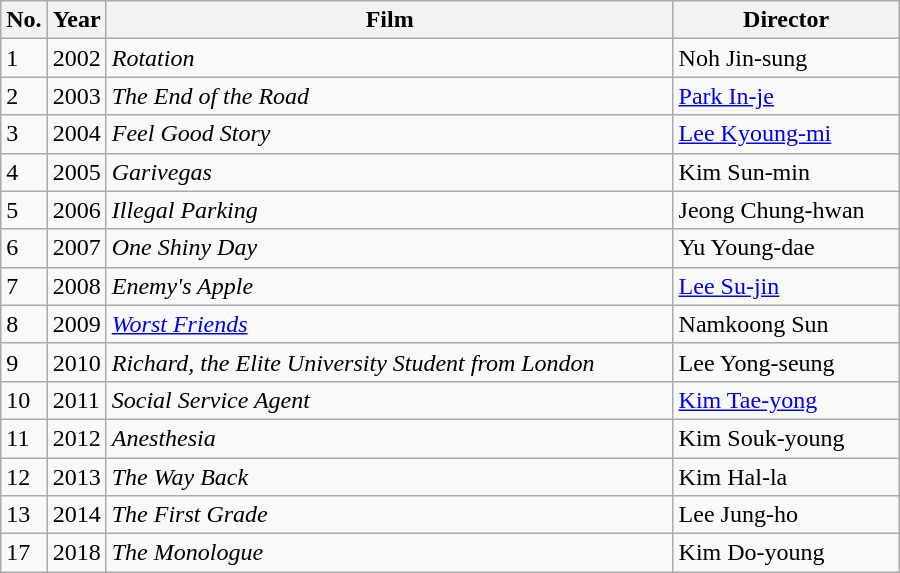<table class=wikitable style="width:600px">
<tr>
<th width=10>No.</th>
<th width=10>Year</th>
<th>Film</th>
<th>Director</th>
</tr>
<tr>
<td>1</td>
<td>2002</td>
<td><em>Rotation</em></td>
<td>Noh Jin-sung</td>
</tr>
<tr>
<td>2</td>
<td>2003</td>
<td><em>The End of the Road</em></td>
<td><a href='#'>Park In-je</a></td>
</tr>
<tr>
<td>3</td>
<td>2004</td>
<td><em>Feel Good Story</em></td>
<td><a href='#'>Lee Kyoung-mi</a></td>
</tr>
<tr>
<td>4</td>
<td>2005</td>
<td><em>Garivegas</em></td>
<td>Kim Sun-min</td>
</tr>
<tr>
<td>5</td>
<td>2006</td>
<td><em>Illegal Parking</em></td>
<td>Jeong Chung-hwan</td>
</tr>
<tr>
<td>6</td>
<td>2007</td>
<td><em>One Shiny Day</em></td>
<td>Yu Young-dae</td>
</tr>
<tr>
<td>7</td>
<td>2008</td>
<td><em>Enemy's Apple</em></td>
<td><a href='#'>Lee Su-jin</a></td>
</tr>
<tr>
<td>8</td>
<td>2009</td>
<td><em><a href='#'>Worst Friends</a></em></td>
<td>Namkoong Sun</td>
</tr>
<tr>
<td>9</td>
<td>2010</td>
<td><em>Richard, the Elite University Student from London</em></td>
<td>Lee Yong-seung</td>
</tr>
<tr>
<td>10</td>
<td>2011</td>
<td><em>Social Service Agent</em></td>
<td><a href='#'>Kim Tae-yong</a></td>
</tr>
<tr>
<td>11</td>
<td>2012</td>
<td><em>Anesthesia</em></td>
<td>Kim Souk-young</td>
</tr>
<tr>
<td>12</td>
<td>2013</td>
<td><em>The Way Back</em></td>
<td>Kim Hal-la</td>
</tr>
<tr>
<td>13</td>
<td>2014</td>
<td><em>The First Grade</em></td>
<td>Lee Jung-ho</td>
</tr>
<tr>
<td>17</td>
<td>2018</td>
<td><em>The Monologue</em></td>
<td>Kim Do-young</td>
</tr>
</table>
